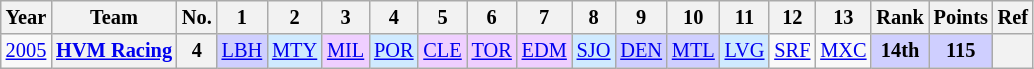<table class="wikitable" style="text-align:center; font-size:85%">
<tr>
<th>Year</th>
<th>Team</th>
<th>No.</th>
<th>1</th>
<th>2</th>
<th>3</th>
<th>4</th>
<th>5</th>
<th>6</th>
<th>7</th>
<th>8</th>
<th>9</th>
<th>10</th>
<th>11</th>
<th>12</th>
<th>13</th>
<th>Rank</th>
<th>Points</th>
<th>Ref</th>
</tr>
<tr>
<td><a href='#'>2005</a></td>
<th nowrap><a href='#'>HVM Racing</a></th>
<th>4</th>
<td style="background:#CFCFFF;"><a href='#'>LBH</a><br></td>
<td style="background:#CFEAFF;"><a href='#'>MTY</a><br></td>
<td style="background:#EFCFFF;"><a href='#'>MIL</a><br></td>
<td style="background:#CFEAFF;"><a href='#'>POR</a><br></td>
<td style="background:#EFCFFF;"><a href='#'>CLE</a><br></td>
<td style="background:#EFCFFF;"><a href='#'>TOR</a><br></td>
<td style="background:#EFCFFF;"><a href='#'>EDM</a><br></td>
<td style="background:#CFEAFF;"><a href='#'>SJO</a><br></td>
<td style="background:#CFCFFF;"><a href='#'>DEN</a><br></td>
<td style="background:#CFCFFF;"><a href='#'>MTL</a><br></td>
<td style="background:#CFEAFF;"><a href='#'>LVG</a><br></td>
<td><a href='#'>SRF</a></td>
<td><a href='#'>MXC</a></td>
<td style="background:#CFCFFF;"><strong>14th</strong></td>
<td style="background:#CFCFFF;"><strong>115</strong></td>
<th></th>
</tr>
</table>
